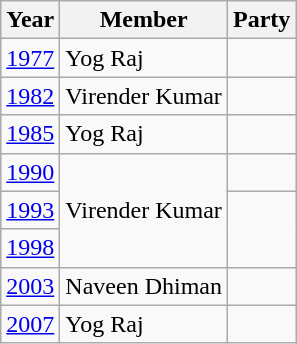<table class="wikitable sortable">
<tr>
<th>Year</th>
<th>Member</th>
<th colspan="2">Party</th>
</tr>
<tr>
<td><a href='#'>1977</a></td>
<td>Yog Raj</td>
<td></td>
</tr>
<tr>
<td><a href='#'>1982</a></td>
<td>Virender Kumar</td>
<td></td>
</tr>
<tr>
<td><a href='#'>1985</a></td>
<td>Yog Raj</td>
<td></td>
</tr>
<tr>
<td><a href='#'>1990</a></td>
<td rowspan=3>Virender Kumar</td>
<td></td>
</tr>
<tr>
<td><a href='#'>1993</a></td>
</tr>
<tr>
<td><a href='#'>1998</a></td>
</tr>
<tr>
<td><a href='#'>2003</a></td>
<td>Naveen Dhiman</td>
<td></td>
</tr>
<tr>
<td><a href='#'>2007</a></td>
<td>Yog Raj</td>
<td></td>
</tr>
</table>
